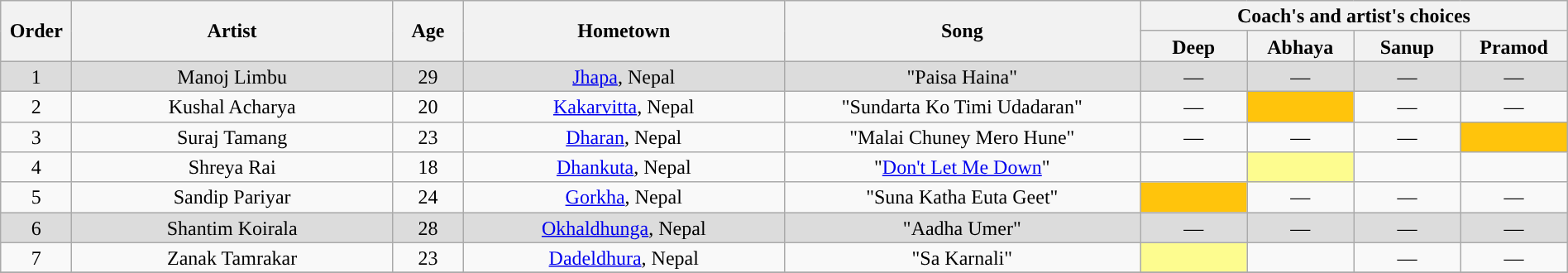<table class="wikitable plainrowheaders" style="text-align:center; line-height:17px; width:100%;">
<tr>
<th scope="col" rowspan="2" style="width:04%;">Order</th>
<th scope="col" rowspan="2" style="width:18%;">Artist</th>
<th scope="col" rowspan="2" style="width:04%;">Age</th>
<th scope="col" rowspan="2" style="width:18%;">Hometown</th>
<th scope="col" rowspan="2" style="width:20%;">Song</th>
<th scope="col" colspan="4" style="width:24%;">Coach's and artist's choices</th>
</tr>
<tr>
<th scope="col" style="width:06%;">Deep</th>
<th scope="col" style="width:06%;">Abhaya</th>
<th scope="col" style="width:06%;">Sanup</th>
<th scope="col" style="width:06%;">Pramod</th>
</tr>
<tr style="background:#DCDCDC;">
<td scope="row">1</td>
<td>Manoj Limbu</td>
<td>29</td>
<td><a href='#'>Jhapa</a>, Nepal</td>
<td>"Paisa Haina"</td>
<td>—</td>
<td>—</td>
<td>—</td>
<td>—</td>
</tr>
<tr>
<td scope="row">2</td>
<td>Kushal Acharya</td>
<td>20</td>
<td><a href='#'>Kakarvitta</a>, Nepal</td>
<td>"Sundarta Ko Timi Udadaran"</td>
<td>—</td>
<td style="background:#ffc40c;"><strong></strong></td>
<td>—</td>
<td>—</td>
</tr>
<tr>
<td scope="row">3</td>
<td>Suraj Tamang</td>
<td>23</td>
<td><a href='#'>Dharan</a>, Nepal</td>
<td>"Malai Chuney Mero Hune"</td>
<td>—</td>
<td>—</td>
<td>—</td>
<td style="background:#ffc40c;"><strong></strong></td>
</tr>
<tr>
<td scope="row">4</td>
<td>Shreya Rai</td>
<td>18</td>
<td><a href='#'>Dhankuta</a>, Nepal</td>
<td>"<a href='#'>Don't Let Me Down</a>"</td>
<td><strong></strong></td>
<td style="background:#fdfc8f;"><strong></strong></td>
<td><strong></strong></td>
<td><strong></strong></td>
</tr>
<tr>
<td scope="row">5</td>
<td>Sandip Pariyar</td>
<td>24</td>
<td><a href='#'>Gorkha</a>, Nepal</td>
<td>"Suna Katha Euta Geet"</td>
<td style="background:#ffc40c;"><strong></strong></td>
<td>—</td>
<td>—</td>
<td>—</td>
</tr>
<tr style="background:#DCDCDC;">
<td scope="row">6</td>
<td>Shantim Koirala</td>
<td>28</td>
<td><a href='#'>Okhaldhunga</a>, Nepal</td>
<td>"Aadha Umer"</td>
<td>—</td>
<td>—</td>
<td>—</td>
<td>—</td>
</tr>
<tr>
<td scope="row">7</td>
<td>Zanak Tamrakar</td>
<td>23</td>
<td><a href='#'>Dadeldhura</a>, Nepal</td>
<td>"Sa Karnali"</td>
<td style="background:#fdfc8f;"><strong></strong></td>
<td><strong></strong></td>
<td>—</td>
<td>—</td>
</tr>
<tr>
</tr>
</table>
